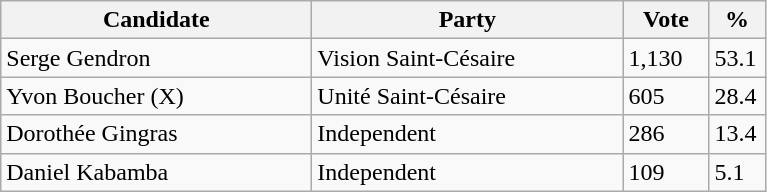<table class="wikitable">
<tr>
<th bgcolor="#DDDDFF" width="200px">Candidate</th>
<th bgcolor="#DDDDFF" width="200px">Party</th>
<th bgcolor="#DDDDFF" width="50px">Vote</th>
<th bgcolor="#DDDDFF" width="30px">%</th>
</tr>
<tr>
<td>Serge Gendron</td>
<td>Vision Saint-Césaire</td>
<td>1,130</td>
<td>53.1</td>
</tr>
<tr>
<td>Yvon Boucher (X)</td>
<td>Unité Saint-Césaire</td>
<td>605</td>
<td>28.4</td>
</tr>
<tr>
<td>Dorothée Gingras</td>
<td>Independent</td>
<td>286</td>
<td>13.4</td>
</tr>
<tr>
<td>Daniel Kabamba</td>
<td>Independent</td>
<td>109</td>
<td>5.1</td>
</tr>
</table>
